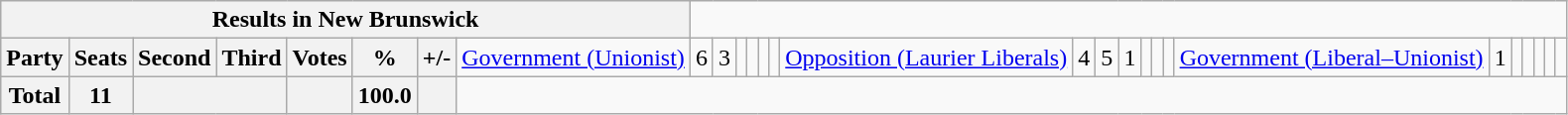<table class="wikitable">
<tr>
<th colspan=9>Results in New Brunswick</th>
</tr>
<tr>
<th colspan=2>Party</th>
<th>Seats</th>
<th>Second</th>
<th>Third</th>
<th>Votes</th>
<th>%</th>
<th>+/-<br></th>
<td><a href='#'>Government (Unionist)</a></td>
<td align="right">6</td>
<td align="right">3</td>
<td align="right"></td>
<td align="right"></td>
<td align="right"></td>
<td align="right"><br></td>
<td><a href='#'>Opposition (Laurier Liberals)</a></td>
<td align="right">4</td>
<td align="right">5</td>
<td align="right">1</td>
<td align="right"></td>
<td align="right"></td>
<td align="right"><br></td>
<td><a href='#'>Government (Liberal–Unionist)</a></td>
<td align="right">1</td>
<td align="right"></td>
<td align="right"></td>
<td align="right"></td>
<td align="right"></td>
<td align="right"></td>
</tr>
<tr>
<th colspan="2">Total</th>
<th>11</th>
<th colspan="2"></th>
<th></th>
<th>100.0</th>
<th></th>
</tr>
</table>
